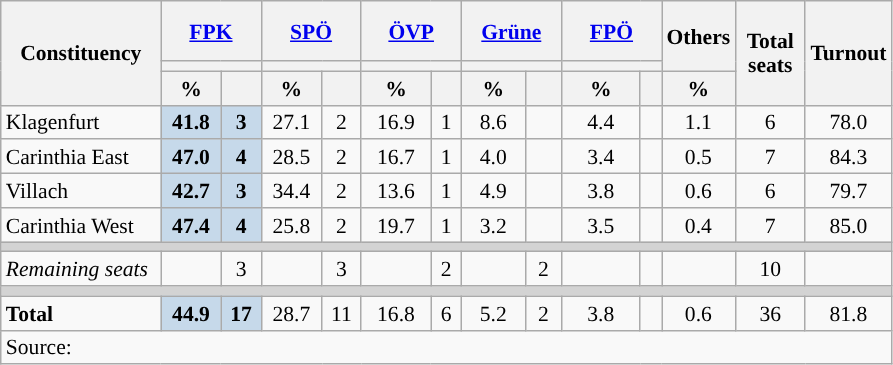<table class="wikitable" style="text-align:center;font-size:90%;line-height:16px">
<tr style="height:40px;">
<th style="width:100px;" rowspan="3">Constituency</th>
<th style="width:60px;" colspan="2"><a href='#'>FPK</a></th>
<th style="width:60px;" colspan="2"><a href='#'>SPÖ</a></th>
<th style="width:60px;" colspan="2"><a href='#'>ÖVP</a></th>
<th style="width:60px;" colspan="2"><a href='#'>Grüne</a></th>
<th style="width:60px;" colspan="2"><a href='#'>FPÖ</a></th>
<th class="unsortable" style="width:40px;" rowspan="2">Others</th>
<th class="unsortable" style="width:40px;" rowspan="3">Total<br>seats</th>
<th class="unsortable" style="width:40px;" rowspan="3">Turnout</th>
</tr>
<tr>
<th colspan="2" style="background:"></th>
<th colspan="2" style="background:"></th>
<th colspan="2" style="background:"></th>
<th colspan="2" style="background:"></th>
<th colspan="2" style="background:"></th>
</tr>
<tr>
<th class=unsortable>%</th>
<th class=unsortable></th>
<th class=unsortable>%</th>
<th class=unsortable></th>
<th class=unsortable>%</th>
<th class=unsortable></th>
<th class=unsortable>%</th>
<th class=unsortable></th>
<th class=unsortable>%</th>
<th class=unsortable></th>
<th class=unsortable>%</th>
</tr>
<tr>
<td align=left>Klagenfurt</td>
<td bgcolor=#C6D9EA><strong>41.8</strong></td>
<td bgcolor=#C6D9EA><strong>3</strong></td>
<td>27.1</td>
<td>2</td>
<td>16.9</td>
<td>1</td>
<td>8.6</td>
<td></td>
<td>4.4</td>
<td></td>
<td>1.1</td>
<td>6</td>
<td>78.0</td>
</tr>
<tr>
<td align=left>Carinthia East</td>
<td bgcolor=#C6D9EA><strong>47.0</strong></td>
<td bgcolor=#C6D9EA><strong>4</strong></td>
<td>28.5</td>
<td>2</td>
<td>16.7</td>
<td>1</td>
<td>4.0</td>
<td></td>
<td>3.4</td>
<td></td>
<td>0.5</td>
<td>7</td>
<td>84.3</td>
</tr>
<tr>
<td align=left>Villach</td>
<td bgcolor=#C6D9EA><strong>42.7</strong></td>
<td bgcolor=#C6D9EA><strong>3</strong></td>
<td>34.4</td>
<td>2</td>
<td>13.6</td>
<td>1</td>
<td>4.9</td>
<td></td>
<td>3.8</td>
<td></td>
<td>0.6</td>
<td>6</td>
<td>79.7</td>
</tr>
<tr>
<td align=left>Carinthia West</td>
<td bgcolor=#C6D9EA><strong>47.4</strong></td>
<td bgcolor=#C6D9EA><strong>4</strong></td>
<td>25.8</td>
<td>2</td>
<td>19.7</td>
<td>1</td>
<td>3.2</td>
<td></td>
<td>3.5</td>
<td></td>
<td>0.4</td>
<td>7</td>
<td>85.0</td>
</tr>
<tr>
<td colspan=14 bgcolor=lightgrey></td>
</tr>
<tr>
<td align=left><em>Remaining seats</em></td>
<td></td>
<td>3</td>
<td></td>
<td>3</td>
<td></td>
<td>2</td>
<td></td>
<td>2</td>
<td></td>
<td></td>
<td></td>
<td>10</td>
<td></td>
</tr>
<tr>
<td colspan=14 bgcolor=lightgrey></td>
</tr>
<tr>
<td align=left><strong>Total</strong></td>
<td bgcolor=#C6D9EA><strong>44.9</strong></td>
<td bgcolor=#C6D9EA><strong>17</strong></td>
<td>28.7</td>
<td>11</td>
<td>16.8</td>
<td>6</td>
<td>5.2</td>
<td>2</td>
<td>3.8</td>
<td></td>
<td>0.6</td>
<td>36</td>
<td>81.8</td>
</tr>
<tr class=sortbottom>
<td colspan=14 align=left>Source: </td>
</tr>
</table>
